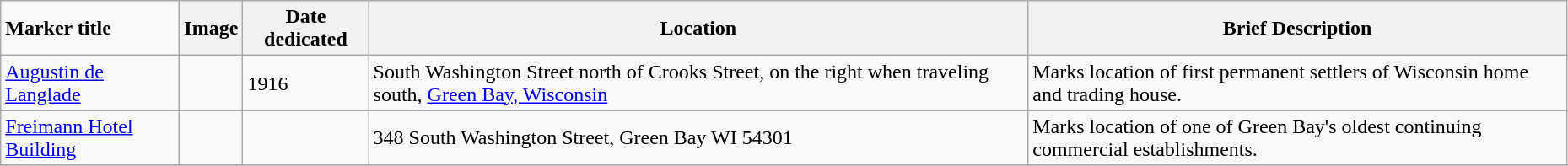<table class="wikitable sortable" style="width:98%">
<tr>
<td><strong>Marker title</strong></td>
<th class="unsortable"><strong>Image</strong></th>
<th><strong>Date dedicated</strong></th>
<th><strong>Location</strong></th>
<th><strong>Brief Description</strong></th>
</tr>
<tr ->
<td><a href='#'>Augustin de Langlade</a></td>
<td></td>
<td>1916</td>
<td>South Washington Street north of Crooks Street, on the right when traveling south, <a href='#'>Green Bay, Wisconsin</a><br><small></small></td>
<td>Marks location of first permanent settlers of Wisconsin home and trading house.</td>
</tr>
<tr ->
<td><a href='#'>Freimann Hotel Building</a></td>
<td></td>
<td></td>
<td>348 South Washington Street, Green Bay WI 54301<br><small></small></td>
<td>Marks location of one of Green Bay's oldest continuing commercial establishments.</td>
</tr>
<tr ->
</tr>
</table>
